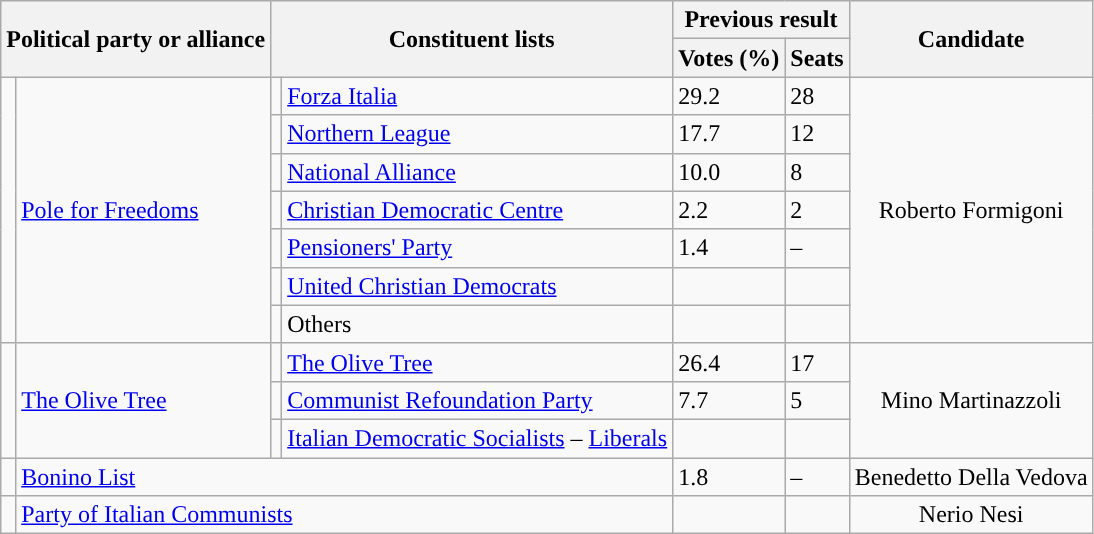<table class="wikitable" style="text-align:left">
<tr>
<th colspan=2 rowspan="2">Political party or alliance</th>
<th colspan=2 rowspan="2">Constituent lists</th>
<th colspan="2">Previous result</th>
<th rowspan="2">Candidate</th>
</tr>
<tr>
<th>Votes (%)</th>
<th>Seats</th>
</tr>
<tr>
<td rowspan="7" style="background:"></td>
<td rowspan=7><a href='#'>Pole for Freedoms</a></td>
<td></td>
<td style="text-align:left;"><a href='#'>Forza Italia</a></td>
<td>29.2</td>
<td>28</td>
<td rowspan="7" style="text-align: center;">Roberto Formigoni</td>
</tr>
<tr>
<td></td>
<td style="text-align:left;"><a href='#'>Northern League</a></td>
<td>17.7</td>
<td>12</td>
</tr>
<tr>
<td></td>
<td style="text-align:left;"><a href='#'>National Alliance</a></td>
<td>10.0</td>
<td>8</td>
</tr>
<tr>
<td></td>
<td style="text-align:left;"><a href='#'>Christian Democratic Centre</a></td>
<td>2.2</td>
<td>2</td>
</tr>
<tr>
<td></td>
<td style="text-align:left;"><a href='#'>Pensioners' Party</a></td>
<td>1.4</td>
<td>–</td>
</tr>
<tr>
<td></td>
<td style="text-align:left;"><a href='#'>United Christian Democrats</a></td>
<td></td>
<td></td>
</tr>
<tr>
<td></td>
<td style="text-align:left;">Others</td>
<td></td>
<td></td>
</tr>
<tr>
<td rowspan="3"></td>
<td rowspan="3"><a href='#'>The Olive Tree</a></td>
<td></td>
<td style="text-align:left;"><a href='#'>The Olive Tree</a></td>
<td>26.4</td>
<td>17</td>
<td rowspan="3" style="text-align: center;">Mino Martinazzoli</td>
</tr>
<tr>
<td></td>
<td><a href='#'>Communist Refoundation Party</a></td>
<td>7.7</td>
<td>5</td>
</tr>
<tr>
<td></td>
<td><a href='#'>Italian Democratic Socialists</a> – <a href='#'>Liberals</a></td>
<td></td>
<td></td>
</tr>
<tr>
<td></td>
<td colspan="3"><a href='#'>Bonino List</a></td>
<td>1.8</td>
<td>–</td>
<td style="text-align: center;">Benedetto Della Vedova</td>
</tr>
<tr>
<td></td>
<td colspan="3"><a href='#'>Party of Italian Communists</a></td>
<td></td>
<td></td>
<td style="text-align: center;">Nerio Nesi</td>
</tr>
</table>
